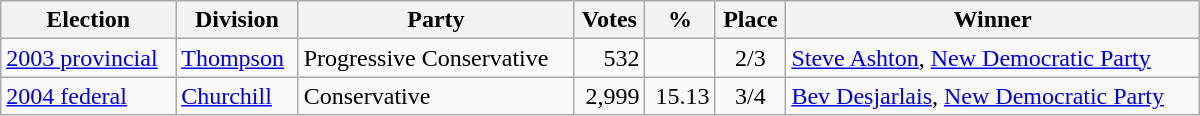<table class="wikitable" width="800">
<tr>
<th align="left">Election</th>
<th align="left">Division</th>
<th align="left">Party</th>
<th align="right">Votes</th>
<th align="right">%</th>
<th align="center">Place</th>
<th align="center">Winner</th>
</tr>
<tr>
<td align="left"><a href='#'>2003 provincial</a></td>
<td align="left"><a href='#'>Thompson</a></td>
<td align="left">Progressive Conservative</td>
<td align="right">532</td>
<td align="right"></td>
<td align="center">2/3</td>
<td align="left"><a href='#'>Steve Ashton</a>, <a href='#'>New Democratic Party</a></td>
</tr>
<tr>
<td align="left"><a href='#'>2004 federal</a></td>
<td align="left"><a href='#'>Churchill</a></td>
<td align="left">Conservative</td>
<td align="right">2,999</td>
<td align="right">15.13</td>
<td align="center">3/4</td>
<td align="left"><a href='#'>Bev Desjarlais</a>, <a href='#'>New Democratic Party</a></td>
</tr>
</table>
